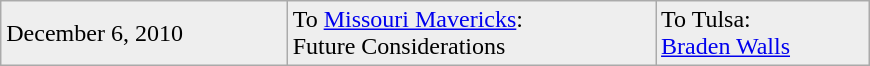<table class="wikitable" style="border:1px solid #999999; width:580px;">
<tr bgcolor="eeeeee">
<td>December 6, 2010</td>
<td valign="top">To <a href='#'>Missouri Mavericks</a>: <br> Future Considerations</td>
<td valign="top">To Tulsa: <br> <a href='#'>Braden Walls</a></td>
</tr>
</table>
